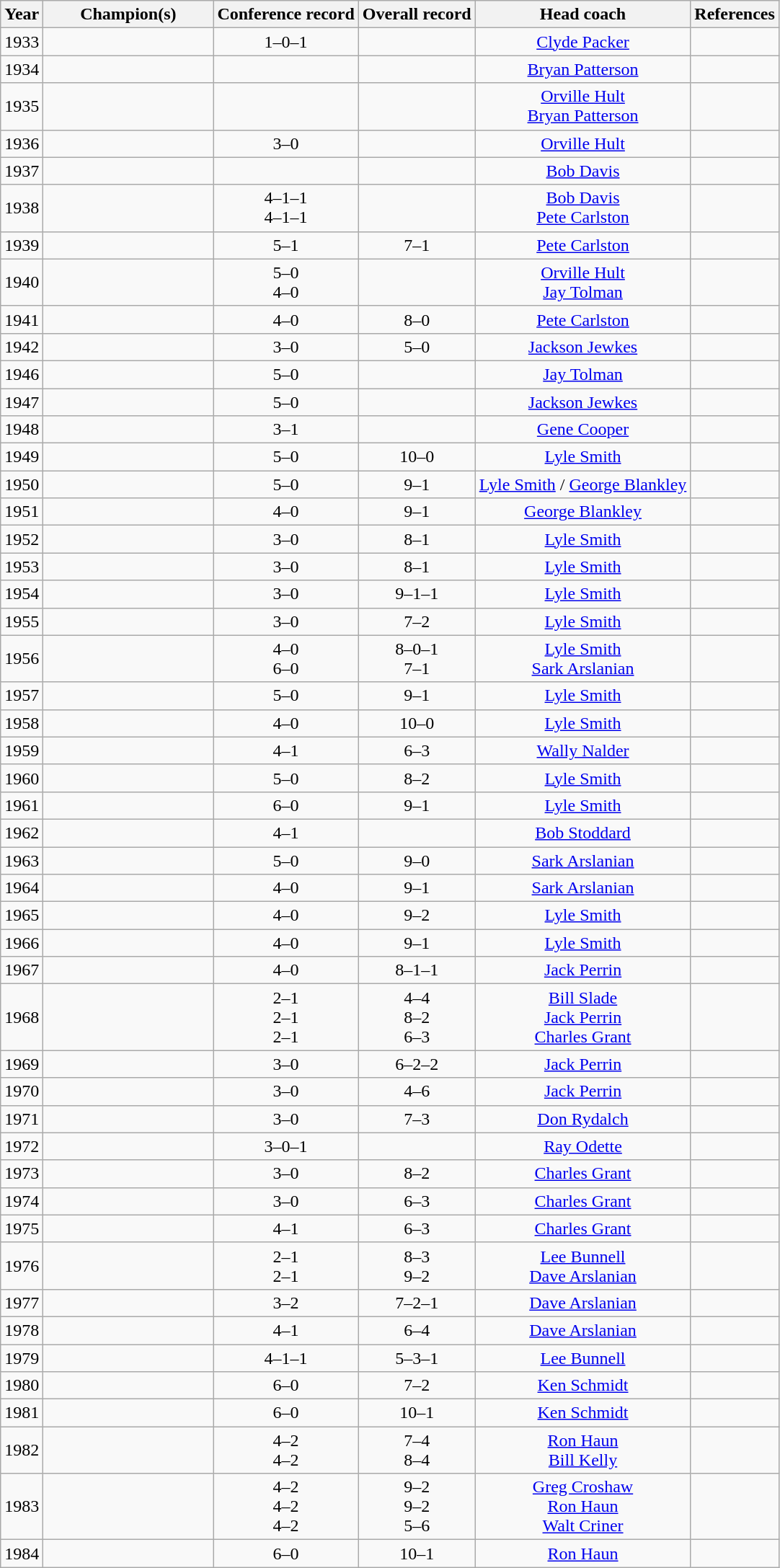<table class="wikitable" style="text-align:center">
<tr>
<th>Year</th>
<th width=150px>Champion(s)</th>
<th>Conference record</th>
<th>Overall record</th>
<th>Head coach</th>
<th>References</th>
</tr>
<tr>
<td>1933</td>
<td></td>
<td>1–0–1</td>
<td></td>
<td><a href='#'>Clyde Packer</a></td>
<td></td>
</tr>
<tr>
<td>1934</td>
<td></td>
<td></td>
<td></td>
<td><a href='#'>Bryan Patterson</a></td>
<td></td>
</tr>
<tr>
<td>1935</td>
<td><br></td>
<td></td>
<td></td>
<td><a href='#'>Orville Hult</a><br><a href='#'>Bryan Patterson</a></td>
<td></td>
</tr>
<tr>
<td>1936</td>
<td></td>
<td>3–0</td>
<td></td>
<td><a href='#'>Orville Hult</a></td>
<td></td>
</tr>
<tr>
<td>1937</td>
<td></td>
<td></td>
<td></td>
<td><a href='#'>Bob Davis</a></td>
<td></td>
</tr>
<tr>
<td>1938</td>
<td><br></td>
<td>4–1–1<br>4–1–1</td>
<td></td>
<td><a href='#'>Bob Davis</a><br><a href='#'>Pete Carlston</a></td>
<td></td>
</tr>
<tr>
<td>1939</td>
<td></td>
<td>5–1</td>
<td>7–1</td>
<td><a href='#'>Pete Carlston</a></td>
<td></td>
</tr>
<tr>
<td>1940</td>
<td><br></td>
<td>5–0<br>4–0</td>
<td></td>
<td><a href='#'>Orville Hult</a><br><a href='#'>Jay Tolman</a></td>
<td></td>
</tr>
<tr>
<td>1941</td>
<td></td>
<td>4–0</td>
<td>8–0</td>
<td><a href='#'>Pete Carlston</a></td>
<td></td>
</tr>
<tr>
<td>1942</td>
<td></td>
<td>3–0</td>
<td>5–0</td>
<td><a href='#'>Jackson Jewkes</a></td>
<td></td>
</tr>
<tr>
<td>1946</td>
<td></td>
<td>5–0</td>
<td></td>
<td><a href='#'>Jay Tolman</a></td>
<td></td>
</tr>
<tr>
<td>1947</td>
<td></td>
<td>5–0</td>
<td></td>
<td><a href='#'>Jackson Jewkes</a></td>
<td></td>
</tr>
<tr>
<td>1948</td>
<td></td>
<td>3–1</td>
<td></td>
<td><a href='#'>Gene Cooper</a></td>
<td></td>
</tr>
<tr>
<td>1949</td>
<td></td>
<td>5–0</td>
<td>10–0</td>
<td><a href='#'>Lyle Smith</a></td>
<td></td>
</tr>
<tr>
<td>1950</td>
<td></td>
<td>5–0</td>
<td>9–1</td>
<td><a href='#'>Lyle Smith</a> / <a href='#'>George Blankley</a></td>
<td></td>
</tr>
<tr>
<td>1951</td>
<td></td>
<td>4–0</td>
<td>9–1</td>
<td><a href='#'>George Blankley</a></td>
<td></td>
</tr>
<tr>
<td>1952</td>
<td></td>
<td>3–0</td>
<td>8–1</td>
<td><a href='#'>Lyle Smith</a></td>
<td></td>
</tr>
<tr>
<td>1953</td>
<td></td>
<td>3–0</td>
<td>8–1</td>
<td><a href='#'>Lyle Smith</a></td>
<td></td>
</tr>
<tr>
<td>1954</td>
<td></td>
<td>3–0</td>
<td>9–1–1</td>
<td><a href='#'>Lyle Smith</a></td>
<td></td>
</tr>
<tr>
<td>1955</td>
<td></td>
<td>3–0</td>
<td>7–2</td>
<td><a href='#'>Lyle Smith</a></td>
<td></td>
</tr>
<tr>
<td>1956</td>
<td><br></td>
<td>4–0<br>6–0</td>
<td>8–0–1<br>7–1</td>
<td><a href='#'>Lyle Smith</a><br><a href='#'>Sark Arslanian</a></td>
<td></td>
</tr>
<tr>
<td>1957</td>
<td></td>
<td>5–0</td>
<td>9–1</td>
<td><a href='#'>Lyle Smith</a></td>
<td></td>
</tr>
<tr>
<td>1958</td>
<td></td>
<td>4–0</td>
<td>10–0</td>
<td><a href='#'>Lyle Smith</a></td>
<td></td>
</tr>
<tr>
<td>1959</td>
<td></td>
<td>4–1</td>
<td>6–3</td>
<td><a href='#'>Wally Nalder</a></td>
<td></td>
</tr>
<tr>
<td>1960</td>
<td></td>
<td>5–0</td>
<td>8–2</td>
<td><a href='#'>Lyle Smith</a></td>
<td></td>
</tr>
<tr>
<td>1961</td>
<td></td>
<td>6–0</td>
<td>9–1</td>
<td><a href='#'>Lyle Smith</a></td>
<td></td>
</tr>
<tr>
<td>1962</td>
<td></td>
<td>4–1</td>
<td></td>
<td><a href='#'>Bob Stoddard</a></td>
<td></td>
</tr>
<tr>
<td>1963</td>
<td></td>
<td>5–0</td>
<td>9–0</td>
<td><a href='#'>Sark Arslanian</a></td>
<td></td>
</tr>
<tr>
<td>1964</td>
<td></td>
<td>4–0</td>
<td>9–1</td>
<td><a href='#'>Sark Arslanian</a></td>
<td></td>
</tr>
<tr>
<td>1965</td>
<td></td>
<td>4–0</td>
<td>9–2</td>
<td><a href='#'>Lyle Smith</a></td>
<td></td>
</tr>
<tr>
<td>1966</td>
<td></td>
<td>4–0</td>
<td>9–1</td>
<td><a href='#'>Lyle Smith</a></td>
<td></td>
</tr>
<tr>
<td>1967</td>
<td></td>
<td>4–0</td>
<td>8–1–1</td>
<td><a href='#'>Jack Perrin</a></td>
<td></td>
</tr>
<tr>
<td>1968</td>
<td><br><br></td>
<td>2–1<br>2–1<br>2–1</td>
<td>4–4<br>8–2<br>6–3</td>
<td><a href='#'>Bill Slade</a><br><a href='#'>Jack Perrin</a><br><a href='#'>Charles Grant</a></td>
<td></td>
</tr>
<tr>
<td>1969</td>
<td></td>
<td>3–0</td>
<td>6–2–2</td>
<td><a href='#'>Jack Perrin</a></td>
<td></td>
</tr>
<tr>
<td>1970</td>
<td></td>
<td>3–0</td>
<td>4–6</td>
<td><a href='#'>Jack Perrin</a></td>
<td></td>
</tr>
<tr>
<td>1971</td>
<td></td>
<td>3–0</td>
<td>7–3</td>
<td><a href='#'>Don Rydalch</a></td>
<td></td>
</tr>
<tr>
<td>1972</td>
<td></td>
<td>3–0–1</td>
<td></td>
<td><a href='#'>Ray Odette</a></td>
<td></td>
</tr>
<tr>
<td>1973</td>
<td></td>
<td>3–0</td>
<td>8–2</td>
<td><a href='#'>Charles Grant</a></td>
<td></td>
</tr>
<tr>
<td>1974</td>
<td></td>
<td>3–0</td>
<td>6–3</td>
<td><a href='#'>Charles Grant</a></td>
<td></td>
</tr>
<tr>
<td>1975</td>
<td></td>
<td>4–1</td>
<td>6–3</td>
<td><a href='#'>Charles Grant</a></td>
<td></td>
</tr>
<tr>
<td>1976</td>
<td><br></td>
<td>2–1<br>2–1</td>
<td>8–3<br>9–2</td>
<td><a href='#'>Lee Bunnell</a><br><a href='#'>Dave Arslanian</a></td>
<td></td>
</tr>
<tr>
<td>1977</td>
<td></td>
<td>3–2</td>
<td>7–2–1</td>
<td><a href='#'>Dave Arslanian</a></td>
<td></td>
</tr>
<tr>
<td>1978</td>
<td></td>
<td>4–1</td>
<td>6–4</td>
<td><a href='#'>Dave Arslanian</a></td>
<td></td>
</tr>
<tr>
<td>1979</td>
<td></td>
<td>4–1–1</td>
<td>5–3–1</td>
<td><a href='#'>Lee Bunnell</a></td>
<td></td>
</tr>
<tr>
<td>1980</td>
<td></td>
<td>6–0</td>
<td>7–2</td>
<td><a href='#'>Ken Schmidt</a></td>
<td></td>
</tr>
<tr>
<td>1981</td>
<td></td>
<td>6–0</td>
<td>10–1</td>
<td><a href='#'>Ken Schmidt</a></td>
<td></td>
</tr>
<tr>
<td>1982</td>
<td><br></td>
<td>4–2<br>4–2</td>
<td>7–4<br>8–4</td>
<td><a href='#'>Ron Haun</a><br><a href='#'>Bill Kelly</a></td>
<td></td>
</tr>
<tr>
<td>1983</td>
<td><br><br></td>
<td>4–2<br>4–2<br>4–2</td>
<td>9–2<br>9–2<br>5–6</td>
<td><a href='#'>Greg Croshaw</a><br><a href='#'>Ron Haun</a><br><a href='#'>Walt Criner</a></td>
<td></td>
</tr>
<tr>
<td>1984</td>
<td></td>
<td>6–0</td>
<td>10–1</td>
<td><a href='#'>Ron Haun</a></td>
<td></td>
</tr>
</table>
